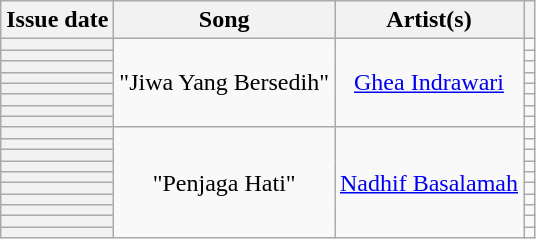<table class="wikitable plainrowheaders" style="text-align: center">
<tr>
<th scope="col">Issue date</th>
<th scope="col">Song</th>
<th scope="col">Artist(s)</th>
<th scope="col"></th>
</tr>
<tr>
<th scope="row"></th>
<td rowspan="8">"Jiwa Yang Bersedih"</td>
<td rowspan="8"><a href='#'>Ghea Indrawari</a></td>
<td></td>
</tr>
<tr>
<th scope="row"></th>
<td></td>
</tr>
<tr>
<th scope="row"></th>
<td></td>
</tr>
<tr>
<th scope="row"></th>
<td></td>
</tr>
<tr>
<th scope="row"></th>
<td></td>
</tr>
<tr>
<th scope="row"></th>
<td></td>
</tr>
<tr>
<th scope="row"></th>
<td></td>
</tr>
<tr>
<th scope="row"></th>
<td></td>
</tr>
<tr>
<th scope="row"></th>
<td rowspan="10">"Penjaga Hati"</td>
<td rowspan="10"><a href='#'>Nadhif Basalamah</a></td>
<td></td>
</tr>
<tr>
<th scope="row"></th>
<td></td>
</tr>
<tr>
<th scope="row"></th>
<td></td>
</tr>
<tr>
<th scope="row"></th>
<td></td>
</tr>
<tr>
<th scope="row"></th>
<td></td>
</tr>
<tr>
<th scope="row"></th>
<td></td>
</tr>
<tr>
<th scope="row"></th>
<td></td>
</tr>
<tr>
<th scope="row"></th>
<td></td>
</tr>
<tr>
<th scope="row"></th>
<td></td>
</tr>
<tr>
<th scope="row"></th>
<td></td>
</tr>
</table>
